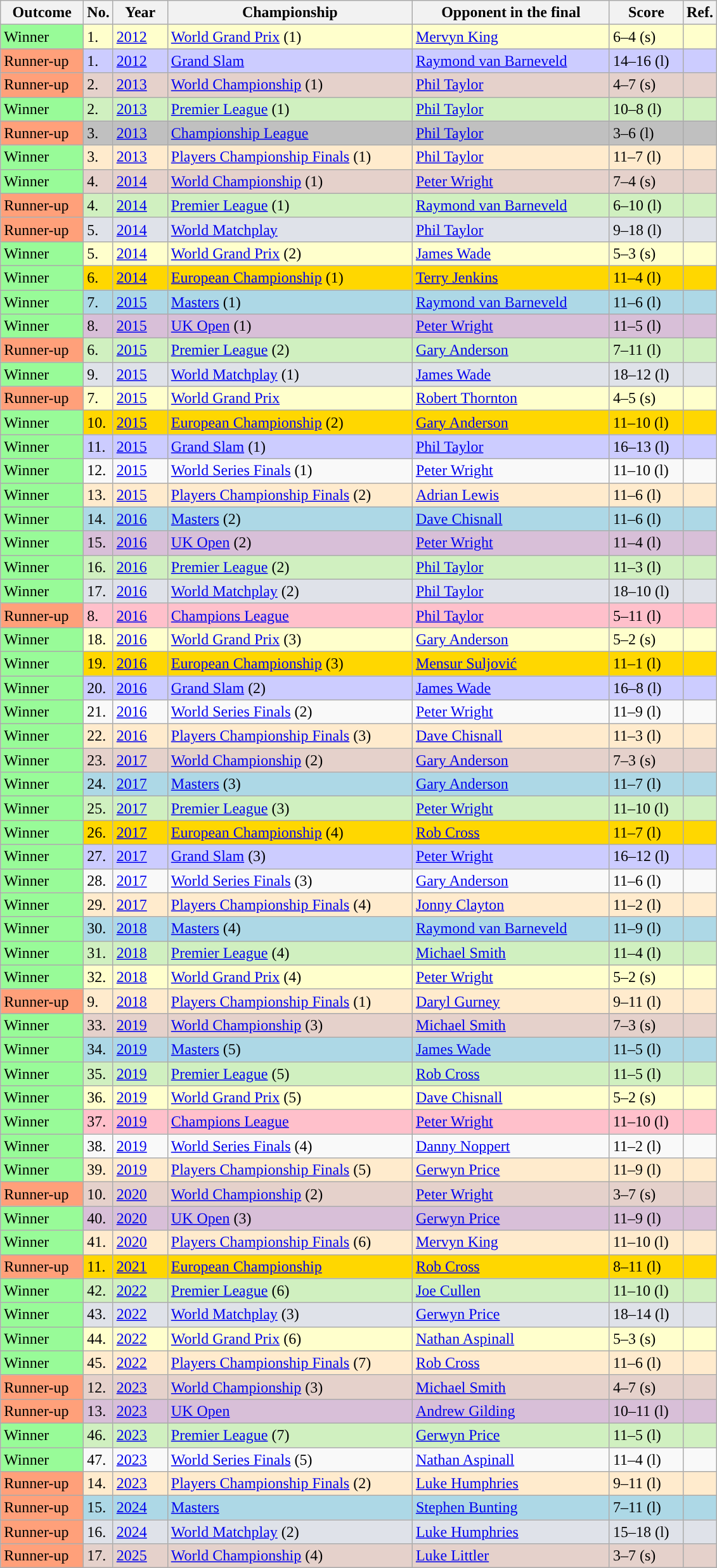<table class="wikitable sortable">
<tr>
<th width="80">Outcome</th>
<th width="20">No.</th>
<th width="50">Year</th>
<th style="width:250px;">Championship</th>
<th style="width:200px;">Opponent in the final</th>
<th width="70">Score</th>
<th width="20">Ref.</th>
</tr>
<tr style="background:#ffc;">
<td style="background:#98FB98">Winner</td>
<td>1.</td>
<td><a href='#'>2012</a></td>
<td><a href='#'>World Grand Prix</a> (1)</td>
<td> <a href='#'>Mervyn King</a></td>
<td>6–4 (s)</td>
<td style="text-align:center;"></td>
</tr>
<tr style="background:#ccf;">
<td style="background:#ffa07a;">Runner-up</td>
<td>1.</td>
<td><a href='#'>2012</a></td>
<td><a href='#'>Grand Slam</a></td>
<td> <a href='#'>Raymond van Barneveld</a></td>
<td>14–16 (l)</td>
<td style="text-align:center;"></td>
</tr>
<tr style="background:#e5d1cb;">
<td style="background:#ffa07a;">Runner-up</td>
<td>2.</td>
<td><a href='#'>2013</a></td>
<td><a href='#'>World Championship</a> (1)</td>
<td> <a href='#'>Phil Taylor</a></td>
<td>4–7 (s)</td>
<td style="text-align:center;"></td>
</tr>
<tr style="background:#d0f0c0;">
<td style="background:#98FB98">Winner</td>
<td>2.</td>
<td><a href='#'>2013</a></td>
<td><a href='#'>Premier League</a> (1)</td>
<td> <a href='#'>Phil Taylor</a></td>
<td>10–8 (l)</td>
<td style="text-align:center;"></td>
</tr>
<tr style="background:silver;">
<td style="background:#ffa07a;">Runner-up</td>
<td>3.</td>
<td><a href='#'>2013</a></td>
<td><a href='#'>Championship League</a></td>
<td> <a href='#'>Phil Taylor</a></td>
<td>3–6 (l)</td>
<td style="text-align:center;"></td>
</tr>
<tr style="background:#ffebcd;">
<td style="background:#98FB98">Winner</td>
<td>3.</td>
<td><a href='#'>2013</a></td>
<td><a href='#'>Players Championship Finals</a> (1)</td>
<td> <a href='#'>Phil Taylor</a></td>
<td>11–7 (l)</td>
<td style="text-align:center;"></td>
</tr>
<tr style="background:#e5d1cb;">
<td style="background:#98FB98">Winner</td>
<td>4.</td>
<td><a href='#'>2014</a></td>
<td><a href='#'>World Championship</a> (1)</td>
<td> <a href='#'>Peter Wright</a></td>
<td>7–4 (s)</td>
<td style="text-align:center;"></td>
</tr>
<tr style="background:#d0f0c0;">
<td style="background:#ffa07a;">Runner-up</td>
<td>4.</td>
<td><a href='#'>2014</a></td>
<td><a href='#'>Premier League</a> (1)</td>
<td> <a href='#'>Raymond van Barneveld</a></td>
<td>6–10 (l)</td>
<td style="text-align:center;"></td>
</tr>
<tr style="background:#dfe2e9;">
<td style="background:#ffa07a;">Runner-up</td>
<td>5.</td>
<td><a href='#'>2014</a></td>
<td><a href='#'>World Matchplay</a></td>
<td> <a href='#'>Phil Taylor</a></td>
<td>9–18 (l)</td>
<td style="text-align:center;"></td>
</tr>
<tr style="background:#ffc;">
<td style="background:#98FB98;">Winner</td>
<td>5.</td>
<td><a href='#'>2014</a></td>
<td><a href='#'>World Grand Prix</a> (2)</td>
<td> <a href='#'>James Wade</a></td>
<td>5–3 (s)</td>
<td style="text-align:center;"></td>
</tr>
<tr style="background:gold;">
<td style="background:#98FB98;">Winner</td>
<td>6.</td>
<td><a href='#'>2014</a></td>
<td><a href='#'>European Championship</a> (1)</td>
<td> <a href='#'>Terry Jenkins</a></td>
<td>11–4 (l)</td>
<td style="text-align:center;"></td>
</tr>
<tr style="background:lightblue;">
<td style="background:#98FB98">Winner</td>
<td>7.</td>
<td><a href='#'>2015</a></td>
<td><a href='#'>Masters</a> (1)</td>
<td> <a href='#'>Raymond van Barneveld</a></td>
<td>11–6 (l)</td>
<td style="text-align:center;"></td>
</tr>
<tr style="background:thistle">
<td style="background:#98FB98;">Winner</td>
<td>8.</td>
<td><a href='#'>2015</a></td>
<td><a href='#'>UK Open</a> (1)</td>
<td> <a href='#'>Peter Wright</a></td>
<td>11–5 (l)</td>
<td style="text-align:center;"></td>
</tr>
<tr style="background:#d0f0c0;">
<td style="background:#ffa07a;">Runner-up</td>
<td>6.</td>
<td><a href='#'>2015</a></td>
<td><a href='#'>Premier League</a> (2)</td>
<td> <a href='#'>Gary Anderson</a></td>
<td>7–11 (l)</td>
<td style="text-align:center;"></td>
</tr>
<tr style="background:#dfe2e9;">
<td style="background:#98FB98;">Winner</td>
<td>9.</td>
<td><a href='#'>2015</a></td>
<td><a href='#'>World Matchplay</a> (1)</td>
<td> <a href='#'>James Wade</a></td>
<td>18–12 (l)</td>
<td style="text-align:center;"></td>
</tr>
<tr style="background:#ffc;">
<td style="background:#ffa07a;">Runner-up</td>
<td>7.</td>
<td><a href='#'>2015</a></td>
<td><a href='#'>World Grand Prix</a></td>
<td> <a href='#'>Robert Thornton</a></td>
<td>4–5 (s)</td>
<td style="text-align:center;"></td>
</tr>
<tr style="background:gold;">
<td style="background:#98FB98;">Winner</td>
<td>10.</td>
<td><a href='#'>2015</a></td>
<td><a href='#'>European Championship</a> (2)</td>
<td> <a href='#'>Gary Anderson</a></td>
<td>11–10 (l)</td>
<td style="text-align:center;"></td>
</tr>
<tr style="background:#ccf;">
<td style="background:#98FB98;">Winner</td>
<td>11.</td>
<td><a href='#'>2015</a></td>
<td><a href='#'>Grand Slam</a> (1)</td>
<td> <a href='#'>Phil Taylor</a></td>
<td>16–13 (l)</td>
<td style="text-align:center;"></td>
</tr>
<tr>
<td style="background:#98fb98;">Winner</td>
<td>12.</td>
<td><a href='#'>2015</a></td>
<td><a href='#'>World Series Finals</a> (1)</td>
<td> <a href='#'>Peter Wright</a></td>
<td>11–10 (l)</td>
</tr>
<tr style="background:#ffebcd;">
<td style="background: #98fb98;">Winner</td>
<td>13.</td>
<td><a href='#'>2015</a></td>
<td><a href='#'>Players Championship Finals</a> (2)</td>
<td> <a href='#'>Adrian Lewis</a></td>
<td>11–6 (l)</td>
<td style="text-align:center;"></td>
</tr>
<tr style="background:lightblue;">
<td style="background:#98FB98;">Winner</td>
<td>14.</td>
<td><a href='#'>2016</a></td>
<td><a href='#'>Masters</a> (2)</td>
<td> <a href='#'>Dave Chisnall</a></td>
<td>11–6 (l)</td>
<td style="text-align:center;"></td>
</tr>
<tr style="background:thistle">
<td style="background:#98FB98;">Winner</td>
<td>15.</td>
<td><a href='#'>2016</a></td>
<td><a href='#'>UK Open</a> (2)</td>
<td> <a href='#'>Peter Wright</a></td>
<td>11–4 (l)</td>
<td style="text-align:center;"></td>
</tr>
<tr style="background:#d0f0c0;">
<td style="background:#98FB98;">Winner</td>
<td>16.</td>
<td><a href='#'>2016</a></td>
<td><a href='#'>Premier League</a> (2)</td>
<td> <a href='#'>Phil Taylor</a></td>
<td>11–3 (l)</td>
<td style="text-align:center;"></td>
</tr>
<tr style="background:#dfe2e9;">
<td style="background:#98FB98;">Winner</td>
<td>17.</td>
<td><a href='#'>2016</a></td>
<td><a href='#'>World Matchplay</a> (2)</td>
<td> <a href='#'>Phil Taylor</a></td>
<td>18–10 (l)</td>
<td style="text-align:center;"></td>
</tr>
<tr style="background:pink;">
<td style="background:#ffa07a;">Runner-up</td>
<td>8.</td>
<td><a href='#'>2016</a></td>
<td><a href='#'>Champions League</a></td>
<td> <a href='#'>Phil Taylor</a></td>
<td>5–11 (l)</td>
<td style="text-align:center;"></td>
</tr>
<tr style="background:#ffc;">
<td style="background:#98FB98;">Winner</td>
<td>18.</td>
<td><a href='#'>2016</a></td>
<td><a href='#'>World Grand Prix</a> (3)</td>
<td> <a href='#'>Gary Anderson</a></td>
<td>5–2 (s)</td>
<td style="text-align:center;"></td>
</tr>
<tr style="background:gold;">
<td style="background:#98FB98;">Winner</td>
<td>19.</td>
<td><a href='#'>2016</a></td>
<td><a href='#'>European Championship</a> (3)</td>
<td> <a href='#'>Mensur Suljović</a></td>
<td>11–1 (l)</td>
<td style="text-align:center;"></td>
</tr>
<tr style="background:#ccf;">
<td style="background:#98FB98;">Winner</td>
<td>20.</td>
<td><a href='#'>2016</a></td>
<td><a href='#'>Grand Slam</a> (2)</td>
<td> <a href='#'>James Wade</a></td>
<td>16–8 (l)</td>
<td style="text-align:center;"></td>
</tr>
<tr>
<td style="background:#98fb98;">Winner</td>
<td>21.</td>
<td><a href='#'>2016</a></td>
<td><a href='#'>World Series Finals</a> (2)</td>
<td> <a href='#'>Peter Wright</a></td>
<td>11–9 (l)</td>
<td style="text-align:center;"></td>
</tr>
<tr style="background:#ffebcd;">
<td style="background:#98FB98;">Winner</td>
<td>22.</td>
<td><a href='#'>2016</a></td>
<td><a href='#'>Players Championship Finals</a> (3)</td>
<td> <a href='#'>Dave Chisnall</a></td>
<td>11–3 (l)</td>
<td style="text-align:center;"></td>
</tr>
<tr style="background:#e5d1cb;">
<td style="background:#98FB98">Winner</td>
<td>23.</td>
<td><a href='#'>2017</a></td>
<td><a href='#'>World Championship</a> (2)</td>
<td> <a href='#'>Gary Anderson</a></td>
<td>7–3 (s)</td>
<td style="text-align:center;"></td>
</tr>
<tr style="background:lightblue;">
<td style="background:#98FB98;">Winner</td>
<td>24.</td>
<td><a href='#'>2017</a></td>
<td><a href='#'>Masters</a> (3)</td>
<td> <a href='#'>Gary Anderson</a></td>
<td>11–7 (l)</td>
<td style="text-align:center;"></td>
</tr>
<tr style="background:#d0f0c0;">
<td style="background:#98FB98">Winner</td>
<td>25.</td>
<td><a href='#'>2017</a></td>
<td><a href='#'>Premier League</a> (3)</td>
<td> <a href='#'>Peter Wright</a></td>
<td>11–10 (l)</td>
<td style="text-align:center;"></td>
</tr>
<tr style="background:gold;">
<td style="background:#98FB98;">Winner</td>
<td>26.</td>
<td><a href='#'>2017</a></td>
<td><a href='#'>European Championship</a> (4)</td>
<td> <a href='#'>Rob Cross</a></td>
<td>11–7 (l)</td>
<td style="text-align:center;"></td>
</tr>
<tr style="background:#ccf;">
<td style="background:#98FB98;">Winner</td>
<td>27.</td>
<td><a href='#'>2017</a></td>
<td><a href='#'>Grand Slam</a> (3)</td>
<td> <a href='#'>Peter Wright</a></td>
<td>16–12 (l)</td>
<td style="text-align:center;"></td>
</tr>
<tr>
<td style="background:#98FB98;">Winner</td>
<td>28.</td>
<td><a href='#'>2017</a></td>
<td><a href='#'>World Series Finals</a> (3)</td>
<td> <a href='#'>Gary Anderson</a></td>
<td>11–6 (l)</td>
</tr>
<tr style="background:#ffebcd;">
<td style="background:#98FB98;">Winner</td>
<td>29.</td>
<td><a href='#'>2017</a></td>
<td><a href='#'>Players Championship Finals</a> (4)</td>
<td> <a href='#'>Jonny Clayton</a></td>
<td>11–2 (l)</td>
<td></td>
</tr>
<tr style="background:lightblue;">
<td style="background:#98FB98;">Winner</td>
<td>30.</td>
<td><a href='#'>2018</a></td>
<td><a href='#'>Masters</a> (4)</td>
<td> <a href='#'>Raymond van Barneveld</a></td>
<td>11–9 (l)</td>
<td></td>
</tr>
<tr style="background:#d0f0c0;">
<td style="background:#98FB98;">Winner</td>
<td>31.</td>
<td><a href='#'>2018</a></td>
<td><a href='#'>Premier League</a> (4)</td>
<td> <a href='#'>Michael Smith</a></td>
<td>11–4 (l)</td>
<td></td>
</tr>
<tr style="background:#ffc;">
<td style="background:#98FB98;">Winner</td>
<td>32.</td>
<td><a href='#'>2018</a></td>
<td><a href='#'>World Grand Prix</a> (4)</td>
<td> <a href='#'>Peter Wright</a></td>
<td>5–2 (s)</td>
<td></td>
</tr>
<tr style="background:#ffebcd;">
<td style="background:#ffa07a;">Runner-up</td>
<td>9.</td>
<td><a href='#'>2018</a></td>
<td><a href='#'>Players Championship Finals</a> (1)</td>
<td> <a href='#'>Daryl Gurney</a></td>
<td>9–11 (l)</td>
<td></td>
</tr>
<tr style="background:#e5d1cb;">
<td style="background:#98FB98">Winner</td>
<td>33.</td>
<td><a href='#'>2019</a></td>
<td><a href='#'>World Championship</a> (3)</td>
<td> <a href='#'>Michael Smith</a></td>
<td>7–3 (s)</td>
<td></td>
</tr>
<tr style="background:lightblue;">
<td style="background:#98FB98;">Winner</td>
<td>34.</td>
<td><a href='#'>2019</a></td>
<td><a href='#'>Masters</a> (5)</td>
<td> <a href='#'>James Wade</a></td>
<td>11–5 (l)</td>
<td></td>
</tr>
<tr style="background:#d0f0c0;">
<td style="background:#98FB98;">Winner</td>
<td>35.</td>
<td><a href='#'>2019</a></td>
<td><a href='#'>Premier League</a> (5)</td>
<td> <a href='#'>Rob Cross</a></td>
<td>11–5 (l)</td>
<td></td>
</tr>
<tr style="background:#ffc;">
<td style="background:#98FB98;">Winner</td>
<td>36.</td>
<td><a href='#'>2019</a></td>
<td><a href='#'>World Grand Prix</a> (5)</td>
<td> <a href='#'>Dave Chisnall</a></td>
<td>5–2 (s)</td>
<td></td>
</tr>
<tr style="background:pink;">
<td style="background:#98FB98;">Winner</td>
<td>37.</td>
<td><a href='#'>2019</a></td>
<td><a href='#'>Champions League</a></td>
<td> <a href='#'>Peter Wright</a></td>
<td>11–10 (l)</td>
<td></td>
</tr>
<tr>
<td style="background:#98FB98;">Winner</td>
<td>38.</td>
<td><a href='#'>2019</a></td>
<td><a href='#'>World Series Finals</a> (4)</td>
<td> <a href='#'>Danny Noppert</a></td>
<td>11–2 (l)</td>
</tr>
<tr style="background:#ffebcd;">
<td style="background:#98FB98;">Winner</td>
<td>39.</td>
<td><a href='#'>2019</a></td>
<td><a href='#'>Players Championship Finals</a> (5)</td>
<td> <a href='#'>Gerwyn Price</a></td>
<td>11–9 (l)</td>
<td></td>
</tr>
<tr style="background:#e5d1cb;">
<td style="background:#ffa07a;">Runner-up</td>
<td>10.</td>
<td><a href='#'>2020</a></td>
<td><a href='#'>World Championship</a> (2)</td>
<td> <a href='#'>Peter Wright</a></td>
<td>3–7 (s)</td>
<td></td>
</tr>
<tr style="background:thistle">
<td style="background:#98FB98;">Winner</td>
<td>40.</td>
<td><a href='#'>2020</a></td>
<td><a href='#'>UK Open</a> (3)</td>
<td> <a href='#'>Gerwyn Price</a></td>
<td>11–9 (l)</td>
<td></td>
</tr>
<tr style="background:#ffebcd;">
<td style="background:#98FB98;">Winner</td>
<td>41.</td>
<td><a href='#'>2020</a></td>
<td><a href='#'>Players Championship Finals</a> (6)</td>
<td> <a href='#'>Mervyn King</a></td>
<td>11–10 (l)</td>
<td></td>
</tr>
<tr style="background:gold;">
<td style="background:#ffa07a;">Runner-up</td>
<td>11.</td>
<td><a href='#'>2021</a></td>
<td><a href='#'>European Championship</a></td>
<td> <a href='#'>Rob Cross</a></td>
<td>8–11 (l)</td>
<td></td>
</tr>
<tr style="background:#d0f0c0;">
<td style="background:#98FB98;">Winner</td>
<td>42.</td>
<td><a href='#'>2022</a></td>
<td><a href='#'>Premier League</a> (6)</td>
<td> <a href='#'>Joe Cullen</a></td>
<td>11–10 (l)</td>
<td></td>
</tr>
<tr style="background:#dfe2e9;">
<td style="background:#98FB98;">Winner</td>
<td>43.</td>
<td><a href='#'>2022</a></td>
<td><a href='#'>World Matchplay</a> (3)</td>
<td> <a href='#'>Gerwyn Price</a></td>
<td>18–14 (l)</td>
<td></td>
</tr>
<tr style="background:#ffc;">
<td style="background:#98FB98;">Winner</td>
<td>44.</td>
<td><a href='#'>2022</a></td>
<td><a href='#'>World Grand Prix</a> (6)</td>
<td> <a href='#'>Nathan Aspinall</a></td>
<td>5–3 (s)</td>
<td></td>
</tr>
<tr style="background:#ffebcd;">
<td style="background:#98FB98;">Winner</td>
<td>45.</td>
<td><a href='#'>2022</a></td>
<td><a href='#'>Players Championship Finals</a> (7)</td>
<td> <a href='#'>Rob Cross</a></td>
<td>11–6 (l)</td>
<td></td>
</tr>
<tr style="background:#e5d1cb;">
<td style="background:#ffa07a;">Runner-up</td>
<td>12.</td>
<td><a href='#'>2023</a></td>
<td><a href='#'>World Championship</a> (3)</td>
<td> <a href='#'>Michael Smith</a></td>
<td>4–7 (s)</td>
<td></td>
</tr>
<tr style="background:thistle">
<td style="background:#ffa07a;">Runner-up</td>
<td>13.</td>
<td><a href='#'>2023</a></td>
<td><a href='#'>UK Open</a></td>
<td> <a href='#'>Andrew Gilding</a></td>
<td>10–11 (l)</td>
<td></td>
</tr>
<tr style="background:#d0f0c0;">
<td style="background:#98FB98;">Winner</td>
<td>46.</td>
<td><a href='#'>2023</a></td>
<td><a href='#'>Premier League</a> (7)</td>
<td> <a href='#'>Gerwyn Price</a></td>
<td>11–5 (l)</td>
<td></td>
</tr>
<tr>
<td style="background:#98FB98;">Winner</td>
<td>47.</td>
<td><a href='#'>2023</a></td>
<td><a href='#'>World Series Finals</a> (5)</td>
<td> <a href='#'>Nathan Aspinall</a></td>
<td>11–4 (l)</td>
<td></td>
</tr>
<tr style="background:#ffebcd;">
<td style="background:#ffa07a;">Runner-up</td>
<td>14.</td>
<td><a href='#'>2023</a></td>
<td><a href='#'>Players Championship Finals</a> (2)</td>
<td> <a href='#'>Luke Humphries</a></td>
<td>9–11 (l)</td>
<td></td>
</tr>
<tr style="background:lightblue">
<td style="background:#ffa07a;">Runner-up</td>
<td>15.</td>
<td><a href='#'>2024</a></td>
<td><a href='#'>Masters</a></td>
<td> <a href='#'>Stephen Bunting</a></td>
<td>7–11 (l)</td>
<td style="text-align:center;"></td>
</tr>
<tr style="background:#dfe2e9;">
<td style="background:#ffa07a;">Runner-up</td>
<td>16.</td>
<td><a href='#'>2024</a></td>
<td><a href='#'>World Matchplay</a> (2)</td>
<td> <a href='#'>Luke Humphries</a></td>
<td>15–18 (l)</td>
<td></td>
</tr>
<tr style="background:#e5d1cb;">
<td style="background:#ffa07a;">Runner-up</td>
<td>17.</td>
<td><a href='#'>2025</a></td>
<td><a href='#'>World Championship</a> (4)</td>
<td> <a href='#'>Luke Littler</a></td>
<td>3–7 (s)</td>
<td></td>
</tr>
</table>
